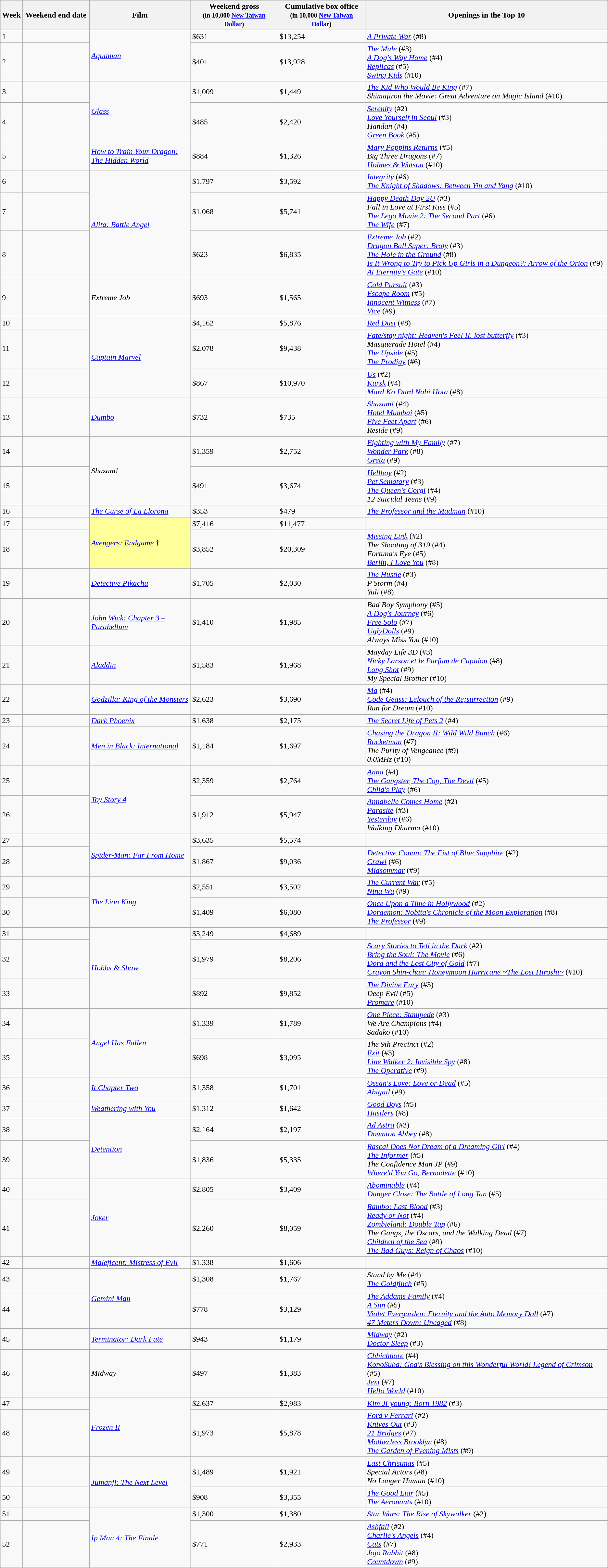<table class="wikitable sortable">
<tr>
<th>Week</th>
<th abbr="Date" style="width:130px">Weekend end date</th>
<th style="width:200px">Film</th>
<th>Weekend gross<br><small>(in 10,000 <a href='#'>New Taiwan Dollar</a>)</small></th>
<th>Cumulative box office<br><small>(in 10,000 <a href='#'>New Taiwan Dollar</a>)</small></th>
<th>Openings in the Top 10</th>
</tr>
<tr>
<td>1</td>
<td></td>
<td rowspan="2"><em><a href='#'>Aquaman</a></em></td>
<td>$631</td>
<td>$13,254</td>
<td><em><a href='#'>A Private War</a></em> (#8)</td>
</tr>
<tr>
<td>2</td>
<td></td>
<td>$401</td>
<td>$13,928</td>
<td><em><a href='#'>The Mule</a></em> (#3)<br><em><a href='#'>A Dog's Way Home</a></em> (#4)<br><em><a href='#'>Replicas</a></em> (#5)<br><em><a href='#'>Swing Kids</a></em> (#10)</td>
</tr>
<tr>
<td>3</td>
<td></td>
<td rowspan="2"><em><a href='#'>Glass</a></em></td>
<td>$1,009</td>
<td>$1,449</td>
<td><em><a href='#'>The Kid Who Would Be King</a></em> (#7)<br><em>Shimajirou the Movie: Great Adventure on Magic Island</em> (#10)</td>
</tr>
<tr>
<td>4</td>
<td></td>
<td>$485</td>
<td>$2,420</td>
<td><em><a href='#'>Serenity</a></em> (#2)<br><em><a href='#'>Love Yourself in Seoul</a></em> (#3)<br><em>Handan</em> (#4)<br><em><a href='#'>Green Book</a></em> (#5)</td>
</tr>
<tr>
<td>5</td>
<td></td>
<td><em><a href='#'>How to Train Your Dragon: The Hidden World</a></em></td>
<td>$884</td>
<td>$1,326</td>
<td><em><a href='#'>Mary Poppins Returns</a></em> (#5)<br><em>Big Three Dragons</em> (#7)<br><em><a href='#'>Holmes & Watson</a></em> (#10)</td>
</tr>
<tr>
<td>6</td>
<td></td>
<td rowspan="3"><em><a href='#'>Alita: Battle Angel</a></em></td>
<td>$1,797</td>
<td>$3,592</td>
<td><em><a href='#'>Integrity</a></em> (#6)<br><em><a href='#'>The Knight of Shadows: Between Yin and Yang</a></em> (#10)</td>
</tr>
<tr>
<td>7</td>
<td></td>
<td>$1,068</td>
<td>$5,741</td>
<td><em><a href='#'>Happy Death Day 2U</a></em> (#3)<br><em>Fall in Love at First Kiss</em> (#5)<br> <em><a href='#'>The Lego Movie 2: The Second Part</a></em> (#6)<br><em><a href='#'>The Wife</a></em> (#7)</td>
</tr>
<tr>
<td>8</td>
<td></td>
<td>$623</td>
<td>$6,835</td>
<td><em><a href='#'>Extreme Job</a></em> (#2)<br><em><a href='#'>Dragon Ball Super: Broly</a></em> (#3)<br> <em><a href='#'>The Hole in the Ground</a></em> (#8)<br><em><a href='#'>Is It Wrong to Try to Pick Up Girls in a Dungeon?: Arrow of the Orion</a></em> (#9)<br><em><a href='#'>At Eternity's Gate</a></em> (#10)</td>
</tr>
<tr>
<td>9</td>
<td></td>
<td><em>Extreme Job</em></td>
<td>$693</td>
<td>$1,565</td>
<td><em><a href='#'>Cold Pursuit</a></em> (#3)<br><em><a href='#'>Escape Room</a></em> (#5)<br> <em><a href='#'>Innocent Witness</a></em> (#7)<br><em><a href='#'>Vice</a></em> (#9)</td>
</tr>
<tr>
<td>10</td>
<td></td>
<td rowspan="3"><em><a href='#'>Captain Marvel</a></em></td>
<td>$4,162</td>
<td>$5,876</td>
<td><em><a href='#'>Red Dust</a></em> (#8)</td>
</tr>
<tr>
<td>11</td>
<td></td>
<td>$2,078</td>
<td>$9,438</td>
<td><em><a href='#'>Fate/stay night: Heaven's Feel II. lost butterfly</a></em> (#3)<br><em>Masquerade Hotel</em> (#4)<br> <em><a href='#'>The Upside</a></em> (#5)<br><em><a href='#'>The Prodigy</a></em> (#6)</td>
</tr>
<tr>
<td>12</td>
<td></td>
<td>$867</td>
<td>$10,970</td>
<td><em><a href='#'>Us</a></em> (#2)<br><em><a href='#'>Kursk</a></em> (#4)<br><em><a href='#'>Mard Ko Dard Nahi Hota</a></em> (#8)</td>
</tr>
<tr>
<td>13</td>
<td></td>
<td><em><a href='#'>Dumbo</a></em></td>
<td>$732</td>
<td>$735</td>
<td><em><a href='#'>Shazam!</a></em> (#4)<br><em><a href='#'>Hotel Mumbai</a></em> (#5)<br><em><a href='#'>Five Feet Apart</a></em> (#6)<br><em>Reside</em> (#9)</td>
</tr>
<tr>
<td>14</td>
<td></td>
<td rowspan="2"><em>Shazam!</em></td>
<td>$1,359</td>
<td>$2,752</td>
<td><em><a href='#'>Fighting with My Family</a></em> (#7)<br><em><a href='#'>Wonder Park</a></em> (#8)<br><em><a href='#'>Greta</a></em> (#9)</td>
</tr>
<tr>
<td>15</td>
<td></td>
<td>$491</td>
<td>$3,674</td>
<td><em><a href='#'>Hellboy</a></em> (#2)<br><em><a href='#'>Pet Sematary</a></em> (#3)<br><em><a href='#'>The Queen's Corgi</a></em> (#4)<br><em>12 Suicidal Teens</em> (#9)</td>
</tr>
<tr>
<td>16</td>
<td></td>
<td><em><a href='#'>The Curse of La Llorona</a></em></td>
<td>$353</td>
<td>$479</td>
<td><em><a href='#'>The Professor and the Madman</a></em> (#10)</td>
</tr>
<tr>
<td>17</td>
<td></td>
<td rowspan="2" style="background-color:#FFFF99"><em><a href='#'>Avengers: Endgame</a></em> †</td>
<td>$7,416</td>
<td>$11,477</td>
<td></td>
</tr>
<tr>
<td>18</td>
<td></td>
<td>$3,852</td>
<td>$20,309</td>
<td><em><a href='#'>Missing Link</a></em> (#2)<br><em>The Shooting of 319</em> (#4)<br><em>Fortuna's Eye</em> (#5)<br><em><a href='#'>Berlin, I Love You</a></em> (#8)</td>
</tr>
<tr>
<td>19</td>
<td></td>
<td><em><a href='#'>Detective Pikachu</a></em></td>
<td>$1,705</td>
<td>$2,030</td>
<td><em><a href='#'>The Hustle</a></em> (#3)<br><em>P Storm</em> (#4)<br><em>Yuli</em> (#8)</td>
</tr>
<tr>
<td>20</td>
<td></td>
<td><em><a href='#'>John Wick: Chapter 3 – Parabellum</a></em></td>
<td>$1,410</td>
<td>$1,985</td>
<td><em>Bad Boy Symphony</em> (#5)<br><em><a href='#'>A Dog's Journey</a></em> (#6)<br><em><a href='#'>Free Solo</a></em> (#7)<br><em><a href='#'>UglyDolls</a></em> (#9)<br><em>Always Miss You</em> (#10)</td>
</tr>
<tr>
<td>21</td>
<td></td>
<td><em><a href='#'>Aladdin</a></em></td>
<td>$1,583</td>
<td>$1,968</td>
<td><em>Mayday Life 3D</em> (#3)<br><em><a href='#'>Nicky Larson et le Parfum de Cupidon</a></em> (#8)<br><em><a href='#'>Long Shot</a></em> (#9)<br><em>My Special Brother</em> (#10)</td>
</tr>
<tr>
<td>22</td>
<td></td>
<td><em><a href='#'>Godzilla: King of the Monsters</a></em></td>
<td>$2,623</td>
<td>$3,690</td>
<td><em><a href='#'>Ma</a></em> (#4)<br><em><a href='#'>Code Geass: Lelouch of the Re;surrection</a></em> (#9)<br><em>Run for Dream</em> (#10)</td>
</tr>
<tr>
<td>23</td>
<td></td>
<td><em><a href='#'>Dark Phoenix</a></em></td>
<td>$1,638</td>
<td>$2,175</td>
<td><em><a href='#'>The Secret Life of Pets 2</a></em> (#4)</td>
</tr>
<tr>
<td>24</td>
<td></td>
<td><em><a href='#'>Men in Black: International</a></em></td>
<td>$1,184</td>
<td>$1,697</td>
<td><em><a href='#'>Chasing the Dragon II: Wild Wild Bunch</a></em> (#6)<br><em><a href='#'>Rocketman</a></em> (#7)<br><em>The Purity of Vengeance</em> (#9)<br><em>0.0MHz</em> (#10)</td>
</tr>
<tr>
<td>25</td>
<td></td>
<td rowspan="2"><em><a href='#'>Toy Story 4</a></em></td>
<td>$2,359</td>
<td>$2,764</td>
<td><em><a href='#'>Anna</a></em> (#4)<br><em><a href='#'>The Gangster, The Cop, The Devil</a></em> (#5)<br><em><a href='#'>Child's Play</a></em> (#6)</td>
</tr>
<tr>
<td>26</td>
<td></td>
<td>$1,912</td>
<td>$5,947</td>
<td><em><a href='#'>Annabelle Comes Home</a></em> (#2)<br><em><a href='#'>Parasite</a></em> (#3)<br><em><a href='#'>Yesterday</a></em> (#6)<br><em>Walking Dharma</em> (#10)</td>
</tr>
<tr>
<td>27</td>
<td></td>
<td rowspan="2"><em><a href='#'>Spider-Man: Far From Home</a></em></td>
<td>$3,635</td>
<td>$5,574</td>
<td></td>
</tr>
<tr>
<td>28</td>
<td></td>
<td>$1,867</td>
<td>$9,036</td>
<td><em><a href='#'>Detective Conan: The Fist of Blue Sapphire</a></em> (#2)<br><em><a href='#'>Crawl</a></em> (#6)<br><em><a href='#'>Midsommar</a></em> (#9)</td>
</tr>
<tr>
<td>29</td>
<td></td>
<td rowspan="2"><em><a href='#'>The Lion King</a></em></td>
<td>$2,551</td>
<td>$3,502</td>
<td><em><a href='#'>The Current War</a></em> (#5)<br><em><a href='#'>Nina Wu</a></em> (#9)</td>
</tr>
<tr>
<td>30</td>
<td></td>
<td>$1,409</td>
<td>$6,080</td>
<td><em><a href='#'>Once Upon a Time in Hollywood</a></em> (#2)<br><em><a href='#'>Doraemon: Nobita's Chronicle of the Moon Exploration</a></em> (#8)<br><em><a href='#'>The Professor</a></em> (#9)</td>
</tr>
<tr>
<td>31</td>
<td></td>
<td rowspan="3"><em><a href='#'>Hobbs & Shaw</a></em></td>
<td>$3,249</td>
<td>$4,689</td>
<td></td>
</tr>
<tr>
<td>32</td>
<td></td>
<td>$1,979</td>
<td>$8,206</td>
<td><em><a href='#'>Scary Stories to Tell in the Dark</a></em> (#2)<br><em><a href='#'>Bring the Soul: The Movie</a></em> (#6)<br><em><a href='#'>Dora and the Lost City of Gold</a></em> (#7)<br><em><a href='#'>Crayon Shin-chan: Honeymoon Hurricane ~The Lost Hiroshi~</a></em> (#10)</td>
</tr>
<tr>
<td>33</td>
<td></td>
<td>$892</td>
<td>$9,852</td>
<td><em><a href='#'>The Divine Fury</a></em> (#3)<br><em>Deep Evil</em> (#5)<br><em><a href='#'>Promare</a></em> (#10)</td>
</tr>
<tr>
<td>34</td>
<td></td>
<td rowspan="2"><em><a href='#'>Angel Has Fallen</a></em></td>
<td>$1,339</td>
<td>$1,789</td>
<td><em><a href='#'>One Piece: Stampede</a></em> (#3)<br><em>We Are Champions</em> (#4)<br><em>Sadako</em> (#10)</td>
</tr>
<tr>
<td>35</td>
<td></td>
<td>$698</td>
<td>$3,095</td>
<td><em>The 9th Precinct</em> (#2)<br><em><a href='#'>Exit</a></em> (#3)<br><em><a href='#'>Line Walker 2: Invisible Spy</a></em> (#8)<br><em><a href='#'>The Operative</a></em> (#9)</td>
</tr>
<tr>
<td>36</td>
<td></td>
<td><em><a href='#'>It Chapter Two</a></em></td>
<td>$1,358</td>
<td>$1,701</td>
<td><em><a href='#'>Ossan's Love: Love or Dead</a></em> (#5)<br><em><a href='#'>Abigail</a></em> (#9)</td>
</tr>
<tr>
<td>37</td>
<td></td>
<td><em><a href='#'>Weathering with You</a></em></td>
<td>$1,312</td>
<td>$1,642</td>
<td><em><a href='#'>Good Boys</a></em> (#5)<br><em><a href='#'>Hustlers</a></em> (#8)</td>
</tr>
<tr>
<td>38</td>
<td></td>
<td rowspan="2"><em><a href='#'>Detention</a></em></td>
<td>$2,164</td>
<td>$2,197</td>
<td><em><a href='#'>Ad Astra</a></em> (#3)<br><em><a href='#'>Downton Abbey</a></em> (#8)</td>
</tr>
<tr>
<td>39</td>
<td></td>
<td>$1,836</td>
<td>$5,335</td>
<td><em><a href='#'>Rascal Does Not Dream of a Dreaming Girl</a></em> (#4)<br><em><a href='#'>The Informer</a></em> (#5)<br><em>The Confidence Man JP</em> (#9)<br><em><a href='#'>Where'd You Go, Bernadette</a></em> (#10)</td>
</tr>
<tr>
<td>40</td>
<td></td>
<td rowspan="2"><em><a href='#'>Joker</a></em></td>
<td>$2,805</td>
<td>$3,409</td>
<td><em><a href='#'>Abominable</a></em> (#4)<br><em><a href='#'>Danger Close: The Battle of Long Tan</a></em> (#5)</td>
</tr>
<tr>
<td>41</td>
<td></td>
<td>$2,260</td>
<td>$8,059</td>
<td><em><a href='#'>Rambo: Last Blood</a></em> (#3)<br><em><a href='#'>Ready or Not</a></em> (#4)<br><em><a href='#'>Zombieland: Double Tap</a></em> (#6)<br><em>The Gangs, the Oscars, and the Walking Dead</em> (#7)<br><em><a href='#'>Children of the Sea</a></em> (#9)<br><em><a href='#'>The Bad Guys: Reign of Chaos</a></em> (#10)</td>
</tr>
<tr>
<td>42</td>
<td></td>
<td><em><a href='#'>Maleficent: Mistress of Evil</a></em></td>
<td>$1,338</td>
<td>$1,606</td>
<td></td>
</tr>
<tr>
<td>43</td>
<td></td>
<td rowspan="2"><em><a href='#'>Gemini Man</a></em></td>
<td>$1,308</td>
<td>$1,767</td>
<td><em>Stand by Me</em> (#4)<br><em><a href='#'>The Goldfinch</a></em> (#5)</td>
</tr>
<tr>
<td>44</td>
<td></td>
<td>$778</td>
<td>$3,129</td>
<td><em><a href='#'>The Addams Family</a></em> (#4)<br><em><a href='#'>A Sun</a></em> (#5)<br><em><a href='#'>Violet Evergarden: Eternity and the Auto Memory Doll</a></em> (#7)<br><em><a href='#'>47 Meters Down: Uncaged</a></em> (#8)</td>
</tr>
<tr>
<td>45</td>
<td></td>
<td><em><a href='#'>Terminator: Dark Fate</a></em></td>
<td>$943</td>
<td>$1,179</td>
<td><em><a href='#'>Midway</a></em> (#2)<br><em><a href='#'>Doctor Sleep</a></em> (#3)</td>
</tr>
<tr>
<td>46</td>
<td></td>
<td><em>Midway</em></td>
<td>$497</td>
<td>$1,383</td>
<td><em><a href='#'>Chhichhore</a></em> (#4)<br><em><a href='#'>KonoSuba: God's Blessing on this Wonderful World! Legend of Crimson</a></em> (#5)<br><em><a href='#'>Jexi</a></em> (#7)<br><em><a href='#'>Hello World</a></em> (#10)</td>
</tr>
<tr>
<td>47</td>
<td></td>
<td rowspan="2"><em><a href='#'>Frozen II</a></em></td>
<td>$2,637</td>
<td>$2,983</td>
<td><em><a href='#'>Kim Ji-young: Born 1982</a></em> (#3)</td>
</tr>
<tr>
<td>48</td>
<td></td>
<td>$1,973</td>
<td>$5,878</td>
<td><em><a href='#'>Ford v Ferrari</a></em> (#2)<br><em><a href='#'>Knives Out</a></em> (#3)<br><em><a href='#'>21 Bridges</a></em> (#7)<br><em><a href='#'>Motherless Brooklyn</a></em> (#8)<br><em><a href='#'>The Garden of Evening Mists</a></em> (#9)</td>
</tr>
<tr>
<td>49</td>
<td></td>
<td rowspan="2"><em><a href='#'>Jumanji: The Next Level</a></em></td>
<td>$1,489</td>
<td>$1,921</td>
<td><em><a href='#'>Last Christmas</a></em> (#5)<br><em>Special Actors</em> (#8)<br><em>No Longer Human</em> (#10)</td>
</tr>
<tr>
<td>50</td>
<td></td>
<td>$908</td>
<td>$3,355</td>
<td><em><a href='#'>The Good Liar</a></em> (#5)<br><em><a href='#'>The Aeronauts</a></em> (#10)</td>
</tr>
<tr>
<td>51</td>
<td></td>
<td rowspan="2"><em><a href='#'>Ip Man 4: The Finale</a></em></td>
<td>$1,300</td>
<td>$1,380</td>
<td><em><a href='#'>Star Wars: The Rise of Skywalker</a></em> (#2)</td>
</tr>
<tr>
<td>52</td>
<td></td>
<td>$771</td>
<td>$2,933</td>
<td><em><a href='#'>Ashfall</a></em> (#2)<br><em><a href='#'>Charlie's Angels</a></em> (#4)<br><em><a href='#'>Cats</a></em> (#7)<br><em><a href='#'>Jojo Rabbit</a></em> (#8)<br><em><a href='#'>Countdown</a></em> (#9)</td>
</tr>
</table>
